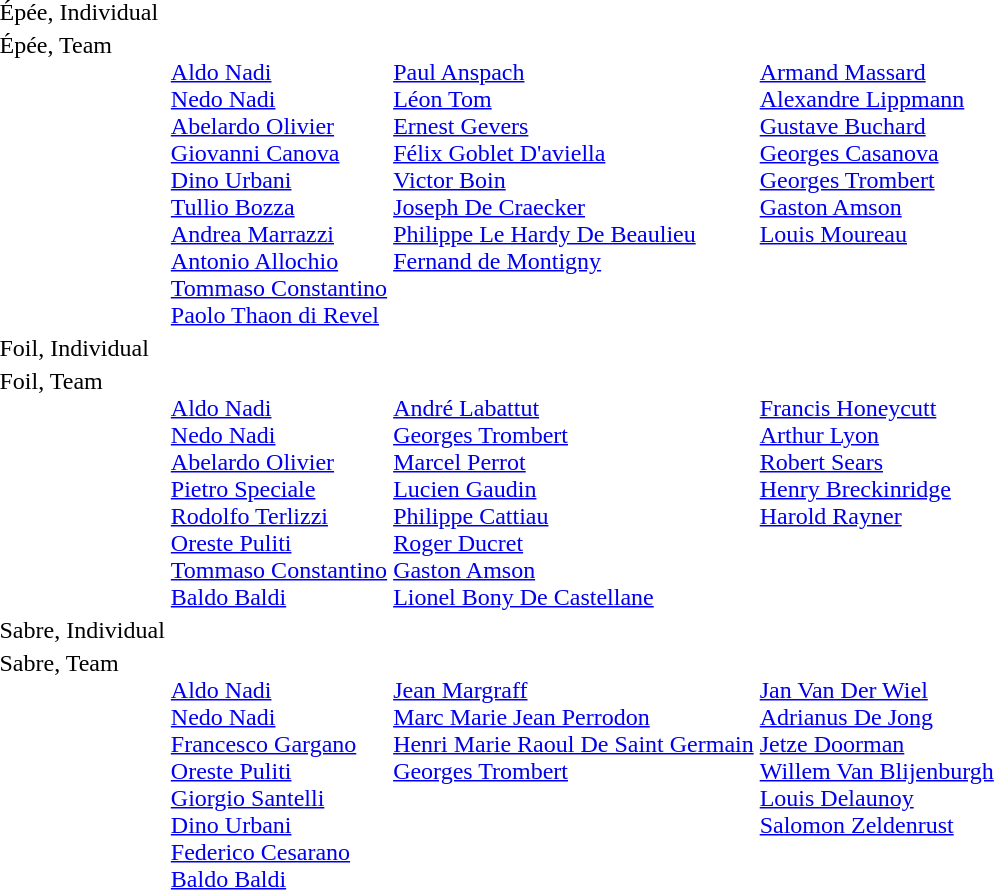<table>
<tr>
<td>Épée, Individual<br></td>
<td></td>
<td></td>
<td></td>
</tr>
<tr valign="top">
<td>Épée, Team<br></td>
<td valign=top><br><a href='#'>Aldo Nadi</a><br><a href='#'>Nedo Nadi</a><br><a href='#'>Abelardo Olivier</a><br><a href='#'>Giovanni Canova</a><br><a href='#'>Dino Urbani</a><br><a href='#'>Tullio Bozza</a><br><a href='#'>Andrea Marrazzi</a><br><a href='#'>Antonio Allochio</a><br><a href='#'>Tommaso Constantino</a><br><a href='#'>Paolo Thaon di Revel</a></td>
<td valign=top><br><a href='#'>Paul Anspach</a><br><a href='#'>Léon Tom</a><br><a href='#'>Ernest Gevers</a><br><a href='#'>Félix Goblet D'aviella</a><br><a href='#'>Victor Boin</a><br><a href='#'>Joseph De Craecker</a><br><a href='#'>Philippe Le Hardy De Beaulieu</a><br><a href='#'>Fernand de Montigny</a></td>
<td valign=top><br><a href='#'>Armand Massard</a><br><a href='#'>Alexandre Lippmann</a><br><a href='#'>Gustave Buchard</a><br><a href='#'>Georges Casanova</a><br><a href='#'>Georges Trombert</a><br><a href='#'>Gaston Amson</a><br><a href='#'>Louis Moureau</a></td>
</tr>
<tr>
<td>Foil, Individual<br></td>
<td></td>
<td></td>
<td></td>
</tr>
<tr valign="top">
<td>Foil, Team<br></td>
<td valign=top><br><a href='#'>Aldo Nadi</a><br><a href='#'>Nedo Nadi</a><br><a href='#'>Abelardo Olivier</a><br><a href='#'>Pietro Speciale</a><br><a href='#'>Rodolfo Terlizzi</a><br><a href='#'>Oreste Puliti</a><br><a href='#'>Tommaso Constantino</a><br><a href='#'>Baldo Baldi</a></td>
<td valign=top><br><a href='#'>André Labattut</a><br><a href='#'>Georges Trombert</a><br><a href='#'>Marcel Perrot</a><br><a href='#'>Lucien Gaudin</a><br><a href='#'>Philippe Cattiau</a><br><a href='#'>Roger Ducret</a><br><a href='#'>Gaston Amson</a><br><a href='#'>Lionel Bony De Castellane</a></td>
<td valign=top><br><a href='#'>Francis Honeycutt</a><br><a href='#'>Arthur Lyon</a><br><a href='#'>Robert Sears</a><br><a href='#'>Henry Breckinridge</a><br><a href='#'>Harold Rayner</a></td>
</tr>
<tr>
<td>Sabre, Individual<br></td>
<td></td>
<td></td>
<td></td>
</tr>
<tr valign="top">
<td>Sabre, Team<br></td>
<td valign=top><br><a href='#'>Aldo Nadi</a><br><a href='#'>Nedo Nadi</a><br><a href='#'>Francesco Gargano</a><br><a href='#'>Oreste Puliti</a><br><a href='#'>Giorgio Santelli</a><br><a href='#'>Dino Urbani</a><br><a href='#'>Federico Cesarano</a><br><a href='#'>Baldo Baldi</a></td>
<td valign=top><br><a href='#'>Jean Margraff</a><br><a href='#'>Marc Marie Jean Perrodon</a><br><a href='#'>Henri Marie Raoul De Saint Germain</a><br><a href='#'>Georges Trombert</a></td>
<td valign=top><br><a href='#'>Jan Van Der Wiel</a><br><a href='#'>Adrianus De Jong</a><br><a href='#'>Jetze Doorman</a><br><a href='#'>Willem Van Blijenburgh</a><br><a href='#'>Louis Delaunoy</a><br><a href='#'>Salomon Zeldenrust</a></td>
</tr>
</table>
